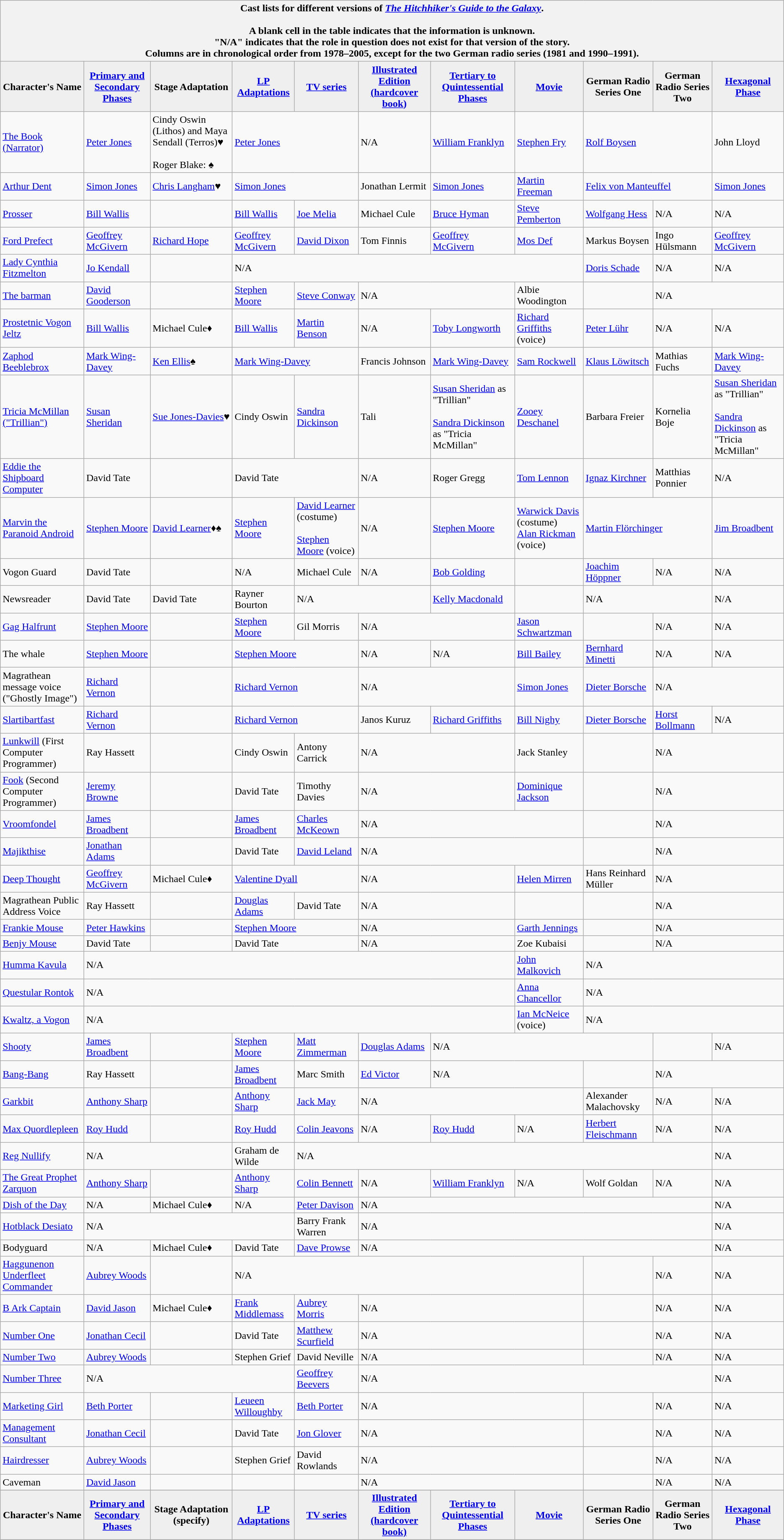<table class="wikitable">
<tr>
<th colspan=11>Cast lists for different versions of <em><a href='#'>The Hitchhiker's Guide to the Galaxy</a></em>.<br><br>A blank cell in the table indicates that the information is unknown.<br>
"N/A" indicates that the role in question does not exist for that version of the story.<br>
Columns are in chronological order from 1978–2005, except for the two German radio series (1981 and 1990–1991).</th>
</tr>
<tr>
<th style="background:#efefef;">Character's Name</th>
<th style="background:#efefef;"><a href='#'>Primary and Secondary Phases</a></th>
<th style="background:#efefef;">Stage Adaptation</th>
<th style="background:#efefef;"><a href='#'>LP Adaptations</a></th>
<th style="background:#efefef;"><a href='#'>TV series</a></th>
<th style="background:#efefef;"><a href='#'>Illustrated Edition (hardcover book)</a></th>
<th style="background:#efefef;"><a href='#'>Tertiary to Quintessential Phases</a></th>
<th style="background:#efefef;"><a href='#'>Movie</a></th>
<th style="background:#efefef;">German Radio Series One</th>
<th style="background:#efefef;">German Radio Series Two</th>
<th style="background:#efefef;"><a href='#'>Hexagonal Phase</a></th>
</tr>
<tr>
<td><a href='#'>The Book (Narrator)</a></td>
<td><a href='#'>Peter Jones</a></td>
<td>Cindy Oswin (Lithos) and Maya Sendall (Terros)♥<br><br>Roger Blake: ♠</td>
<td colspan="2"><a href='#'>Peter Jones</a></td>
<td>N/A</td>
<td><a href='#'>William Franklyn</a></td>
<td><a href='#'>Stephen Fry</a></td>
<td colspan="2"><a href='#'>Rolf Boysen</a></td>
<td>John Lloyd</td>
</tr>
<tr>
<td><a href='#'>Arthur Dent</a></td>
<td><a href='#'>Simon Jones</a></td>
<td><a href='#'>Chris Langham</a>♥</td>
<td colspan="2"><a href='#'>Simon Jones</a></td>
<td>Jonathan Lermit</td>
<td><a href='#'>Simon Jones</a></td>
<td><a href='#'>Martin Freeman</a></td>
<td colspan="2"><a href='#'>Felix von Manteuffel</a></td>
<td><a href='#'>Simon Jones</a></td>
</tr>
<tr>
<td><a href='#'>Prosser</a></td>
<td><a href='#'>Bill Wallis</a></td>
<td></td>
<td><a href='#'>Bill Wallis</a></td>
<td><a href='#'>Joe Melia</a></td>
<td>Michael Cule</td>
<td><a href='#'>Bruce Hyman</a></td>
<td><a href='#'>Steve Pemberton</a></td>
<td><a href='#'>Wolfgang Hess</a></td>
<td>N/A</td>
<td colspan="2">N/A</td>
</tr>
<tr>
<td><a href='#'>Ford Prefect</a></td>
<td><a href='#'>Geoffrey McGivern</a></td>
<td><a href='#'>Richard Hope</a></td>
<td><a href='#'>Geoffrey McGivern</a></td>
<td><a href='#'>David Dixon</a></td>
<td>Tom Finnis</td>
<td><a href='#'>Geoffrey McGivern</a></td>
<td><a href='#'>Mos Def</a></td>
<td>Markus Boysen</td>
<td>Ingo Hülsmann</td>
<td><a href='#'>Geoffrey McGivern</a></td>
</tr>
<tr>
<td><a href='#'>Lady Cynthia Fitzmelton</a></td>
<td><a href='#'>Jo Kendall</a></td>
<td></td>
<td colspan="5">N/A</td>
<td><a href='#'>Doris Schade</a></td>
<td>N/A</td>
<td>N/A</td>
</tr>
<tr>
<td><a href='#'>The barman</a></td>
<td><a href='#'>David Gooderson</a></td>
<td></td>
<td><a href='#'>Stephen Moore</a></td>
<td><a href='#'>Steve Conway</a></td>
<td colspan="2">N/A</td>
<td>Albie Woodington</td>
<td></td>
<td colspan="2">N/A</td>
</tr>
<tr>
<td><a href='#'>Prostetnic Vogon Jeltz</a></td>
<td><a href='#'>Bill Wallis</a></td>
<td>Michael Cule♦</td>
<td><a href='#'>Bill Wallis</a></td>
<td><a href='#'>Martin Benson</a></td>
<td>N/A</td>
<td><a href='#'>Toby Longworth</a></td>
<td><a href='#'>Richard Griffiths</a> (voice)</td>
<td><a href='#'>Peter Lühr</a></td>
<td>N/A</td>
<td>N/A</td>
</tr>
<tr>
<td><a href='#'>Zaphod Beeblebrox</a></td>
<td><a href='#'>Mark Wing-Davey</a></td>
<td><a href='#'>Ken Ellis</a>♠</td>
<td colspan="2"><a href='#'>Mark Wing-Davey</a></td>
<td>Francis Johnson</td>
<td><a href='#'>Mark Wing-Davey</a></td>
<td><a href='#'>Sam Rockwell</a></td>
<td><a href='#'>Klaus Löwitsch</a></td>
<td>Mathias Fuchs</td>
<td><a href='#'>Mark Wing-Davey</a></td>
</tr>
<tr>
<td><a href='#'>Tricia McMillan ("Trillian")</a></td>
<td><a href='#'>Susan Sheridan</a></td>
<td><a href='#'>Sue Jones-Davies</a>♥</td>
<td>Cindy Oswin</td>
<td><a href='#'>Sandra Dickinson</a></td>
<td>Tali</td>
<td><a href='#'>Susan Sheridan</a> as "Trillian"<br><br><a href='#'>Sandra Dickinson</a> as "Tricia McMillan"</td>
<td><a href='#'>Zooey Deschanel</a></td>
<td>Barbara Freier</td>
<td>Kornelia Boje</td>
<td><a href='#'>Susan Sheridan</a> as "Trillian"<br><br><a href='#'>Sandra Dickinson</a> as "Tricia McMillan"</td>
</tr>
<tr>
<td><a href='#'>Eddie the Shipboard Computer</a></td>
<td>David Tate</td>
<td></td>
<td colspan="2">David Tate</td>
<td>N/A</td>
<td>Roger Gregg</td>
<td><a href='#'>Tom Lennon</a></td>
<td><a href='#'>Ignaz Kirchner</a></td>
<td>Matthias Ponnier</td>
<td>N/A</td>
</tr>
<tr>
<td><a href='#'>Marvin the Paranoid Android</a></td>
<td><a href='#'>Stephen Moore</a></td>
<td><a href='#'>David Learner</a>♦♠</td>
<td><a href='#'>Stephen Moore</a></td>
<td><a href='#'>David Learner</a> (costume)<br><br><a href='#'>Stephen Moore</a> (voice)</td>
<td>N/A</td>
<td><a href='#'>Stephen Moore</a></td>
<td><a href='#'>Warwick Davis</a> (costume)<br><a href='#'>Alan Rickman</a> (voice)</td>
<td colspan="2"><a href='#'>Martin Flörchinger</a></td>
<td><a href='#'>Jim Broadbent</a></td>
</tr>
<tr>
<td>Vogon Guard</td>
<td>David Tate</td>
<td></td>
<td>N/A</td>
<td>Michael Cule</td>
<td>N/A</td>
<td><a href='#'>Bob Golding</a></td>
<td></td>
<td><a href='#'>Joachim Höppner</a></td>
<td>N/A</td>
<td>N/A</td>
</tr>
<tr>
<td>Newsreader</td>
<td>David Tate</td>
<td>David Tate</td>
<td>Rayner Bourton</td>
<td colspan="2">N/A</td>
<td><a href='#'>Kelly Macdonald</a></td>
<td></td>
<td colspan="2">N/A</td>
<td>N/A</td>
</tr>
<tr>
<td><a href='#'>Gag Halfrunt</a></td>
<td><a href='#'>Stephen Moore</a></td>
<td></td>
<td><a href='#'>Stephen Moore</a></td>
<td>Gil Morris</td>
<td colspan="2">N/A</td>
<td><a href='#'>Jason Schwartzman</a></td>
<td></td>
<td>N/A</td>
<td>N/A</td>
</tr>
<tr>
<td>The whale</td>
<td><a href='#'>Stephen Moore</a></td>
<td></td>
<td colspan="2"><a href='#'>Stephen Moore</a></td>
<td>N/A</td>
<td>N/A</td>
<td><a href='#'>Bill Bailey</a></td>
<td><a href='#'>Bernhard Minetti</a></td>
<td>N/A</td>
<td>N/A</td>
</tr>
<tr>
<td>Magrathean message voice ("Ghostly Image")</td>
<td><a href='#'>Richard Vernon</a></td>
<td></td>
<td colspan="2"><a href='#'>Richard Vernon</a></td>
<td colspan="2">N/A</td>
<td><a href='#'>Simon Jones</a></td>
<td><a href='#'>Dieter Borsche</a></td>
<td colspan="2">N/A</td>
</tr>
<tr>
<td><a href='#'>Slartibartfast</a></td>
<td><a href='#'>Richard Vernon</a></td>
<td></td>
<td colspan="2"><a href='#'>Richard Vernon</a></td>
<td>Janos Kuruz</td>
<td><a href='#'>Richard Griffiths</a></td>
<td><a href='#'>Bill Nighy</a></td>
<td><a href='#'>Dieter Borsche</a></td>
<td><a href='#'>Horst Bollmann</a></td>
<td>N/A</td>
</tr>
<tr>
<td><a href='#'>Lunkwill</a> (First Computer Programmer)</td>
<td>Ray Hassett</td>
<td></td>
<td>Cindy Oswin</td>
<td>Antony Carrick</td>
<td colspan="2">N/A</td>
<td>Jack Stanley</td>
<td></td>
<td colspan="2">N/A</td>
</tr>
<tr>
<td><a href='#'>Fook</a> (Second Computer Programmer)</td>
<td><a href='#'>Jeremy Browne</a></td>
<td></td>
<td>David Tate</td>
<td>Timothy Davies</td>
<td colspan="2">N/A</td>
<td><a href='#'>Dominique Jackson</a></td>
<td></td>
<td colspan="2">N/A</td>
</tr>
<tr>
<td><a href='#'>Vroomfondel</a></td>
<td><a href='#'>James Broadbent</a></td>
<td></td>
<td><a href='#'>James Broadbent</a></td>
<td><a href='#'>Charles McKeown</a></td>
<td colspan="3">N/A</td>
<td></td>
<td colspan="2">N/A</td>
</tr>
<tr>
<td><a href='#'>Majikthise</a></td>
<td><a href='#'>Jonathan Adams</a></td>
<td></td>
<td>David Tate</td>
<td><a href='#'>David Leland</a></td>
<td colspan="3">N/A</td>
<td></td>
<td colspan="2">N/A</td>
</tr>
<tr>
<td><a href='#'>Deep Thought</a></td>
<td><a href='#'>Geoffrey McGivern</a></td>
<td>Michael Cule♦</td>
<td colspan="2"><a href='#'>Valentine Dyall</a></td>
<td colspan="2">N/A</td>
<td><a href='#'>Helen Mirren</a></td>
<td>Hans Reinhard Müller</td>
<td colspan="2">N/A</td>
</tr>
<tr>
<td>Magrathean Public Address Voice</td>
<td>Ray Hassett</td>
<td></td>
<td><a href='#'>Douglas Adams</a></td>
<td>David Tate</td>
<td colspan="2">N/A</td>
<td></td>
<td></td>
<td colspan="2">N/A</td>
</tr>
<tr>
<td><a href='#'>Frankie Mouse</a></td>
<td><a href='#'>Peter Hawkins</a></td>
<td></td>
<td colspan="2"><a href='#'>Stephen Moore</a></td>
<td colspan="2">N/A</td>
<td><a href='#'>Garth Jennings</a></td>
<td></td>
<td colspan="2">N/A</td>
</tr>
<tr>
<td><a href='#'>Benjy Mouse</a></td>
<td>David Tate</td>
<td></td>
<td colspan="2">David Tate</td>
<td colspan="2">N/A</td>
<td>Zoe Kubaisi</td>
<td></td>
<td colspan="2">N/A</td>
</tr>
<tr>
<td><a href='#'>Humma Kavula</a></td>
<td colspan="6">N/A</td>
<td><a href='#'>John Malkovich</a></td>
<td colspan="3">N/A</td>
</tr>
<tr>
<td><a href='#'>Questular Rontok</a></td>
<td colspan="6">N/A</td>
<td><a href='#'>Anna Chancellor</a></td>
<td colspan="3">N/A</td>
</tr>
<tr>
<td><a href='#'>Kwaltz, a Vogon</a></td>
<td colspan="6">N/A</td>
<td><a href='#'>Ian McNeice</a> (voice)</td>
<td colspan="3">N/A</td>
</tr>
<tr>
<td><a href='#'>Shooty</a></td>
<td><a href='#'>James Broadbent</a></td>
<td></td>
<td><a href='#'>Stephen Moore</a></td>
<td><a href='#'>Matt Zimmerman</a></td>
<td><a href='#'>Douglas Adams</a></td>
<td colspan="3">N/A</td>
<td></td>
<td>N/A</td>
</tr>
<tr>
<td><a href='#'>Bang-Bang</a></td>
<td>Ray Hassett</td>
<td></td>
<td><a href='#'>James Broadbent</a></td>
<td>Marc Smith</td>
<td><a href='#'>Ed Victor</a></td>
<td colspan="2">N/A</td>
<td></td>
<td colspan="2">N/A</td>
</tr>
<tr>
<td><a href='#'>Garkbit</a></td>
<td><a href='#'>Anthony Sharp</a></td>
<td></td>
<td><a href='#'>Anthony Sharp</a></td>
<td><a href='#'>Jack May</a></td>
<td colspan="3">N/A</td>
<td>Alexander Malachovsky</td>
<td>N/A</td>
<td>N/A</td>
</tr>
<tr>
<td><a href='#'>Max Quordlepleen</a></td>
<td><a href='#'>Roy Hudd</a></td>
<td></td>
<td><a href='#'>Roy Hudd</a></td>
<td><a href='#'>Colin Jeavons</a></td>
<td>N/A</td>
<td><a href='#'>Roy Hudd</a></td>
<td>N/A</td>
<td><a href='#'>Herbert Fleischmann</a></td>
<td>N/A</td>
<td>N/A</td>
</tr>
<tr>
<td><a href='#'>Reg Nullify</a></td>
<td colspan="2">N/A</td>
<td>Graham de Wilde</td>
<td colspan="6">N/A</td>
<td>N/A</td>
</tr>
<tr>
<td><a href='#'>The Great Prophet Zarquon</a></td>
<td><a href='#'>Anthony Sharp</a></td>
<td></td>
<td><a href='#'>Anthony Sharp</a></td>
<td><a href='#'>Colin Bennett</a></td>
<td>N/A</td>
<td><a href='#'>William Franklyn</a></td>
<td>N/A</td>
<td>Wolf Goldan</td>
<td>N/A</td>
<td>N/A</td>
</tr>
<tr>
<td><a href='#'>Dish of the Day</a></td>
<td>N/A</td>
<td>Michael Cule♦</td>
<td>N/A</td>
<td><a href='#'>Peter Davison</a></td>
<td colspan="5">N/A</td>
<td>N/A</td>
</tr>
<tr>
<td><a href='#'>Hotblack Desiato</a></td>
<td colspan="3">N/A</td>
<td>Barry Frank Warren</td>
<td colspan="5">N/A</td>
<td>N/A</td>
</tr>
<tr>
<td>Bodyguard</td>
<td>N/A</td>
<td>Michael Cule♦</td>
<td>David Tate</td>
<td><a href='#'>Dave Prowse</a></td>
<td colspan="5">N/A</td>
<td>N/A</td>
</tr>
<tr>
<td><a href='#'>Haggunenon Underfleet Commander</a></td>
<td><a href='#'>Aubrey Woods</a></td>
<td></td>
<td colspan="5">N/A</td>
<td></td>
<td>N/A</td>
<td>N/A</td>
</tr>
<tr>
<td><a href='#'>B Ark Captain</a></td>
<td><a href='#'>David Jason</a></td>
<td>Michael Cule♦</td>
<td><a href='#'>Frank Middlemass</a></td>
<td><a href='#'>Aubrey Morris</a></td>
<td colspan="3">N/A</td>
<td></td>
<td>N/A</td>
<td>N/A</td>
</tr>
<tr>
<td><a href='#'>Number One</a></td>
<td><a href='#'>Jonathan Cecil</a></td>
<td></td>
<td>David Tate</td>
<td><a href='#'>Matthew Scurfield</a></td>
<td colspan="3">N/A</td>
<td></td>
<td>N/A</td>
<td>N/A</td>
</tr>
<tr>
<td><a href='#'>Number Two</a></td>
<td><a href='#'>Aubrey Woods</a></td>
<td></td>
<td>Stephen Grief</td>
<td>David Neville</td>
<td colspan="3">N/A</td>
<td></td>
<td>N/A</td>
<td>N/A</td>
</tr>
<tr>
<td><a href='#'>Number Three</a><br></td>
<td colspan="3">N/A</td>
<td><a href='#'>Geoffrey Beevers</a></td>
<td colspan="5">N/A</td>
<td>N/A</td>
</tr>
<tr>
<td><a href='#'>Marketing Girl</a></td>
<td><a href='#'>Beth Porter</a></td>
<td></td>
<td><a href='#'>Leueen Willoughby</a></td>
<td><a href='#'>Beth Porter</a></td>
<td colspan="3">N/A</td>
<td></td>
<td>N/A</td>
<td>N/A</td>
</tr>
<tr>
<td><a href='#'>Management Consultant</a></td>
<td><a href='#'>Jonathan Cecil</a></td>
<td></td>
<td>David Tate</td>
<td><a href='#'>Jon Glover</a></td>
<td colspan="3">N/A</td>
<td></td>
<td>N/A</td>
<td>N/A</td>
</tr>
<tr>
<td><a href='#'>Hairdresser</a></td>
<td><a href='#'>Aubrey Woods</a></td>
<td></td>
<td>Stephen Grief</td>
<td>David Rowlands</td>
<td colspan="3">N/A</td>
<td></td>
<td>N/A</td>
<td>N/A</td>
</tr>
<tr>
<td>Caveman</td>
<td><a href='#'>David Jason</a></td>
<td></td>
<td></td>
<td></td>
<td colspan="3">N/A</td>
<td></td>
<td>N/A</td>
<td>N/A</td>
</tr>
<tr>
</tr>
<tr>
<th style="background:#efefef;">Character's Name</th>
<th style="background:#efefef;"><a href='#'>Primary and Secondary Phases</a></th>
<th style="background:#efefef;">Stage Adaptation (specify)</th>
<th style="background:#efefef;"><a href='#'>LP Adaptations</a></th>
<th style="background:#efefef;"><a href='#'>TV series</a></th>
<th style="background:#efefef;"><a href='#'>Illustrated Edition (hardcover book)</a></th>
<th style="background:#efefef;"><a href='#'>Tertiary to Quintessential Phases</a></th>
<th style="background:#efefef;"><a href='#'>Movie</a></th>
<th style="background:#efefef;">German Radio Series One</th>
<th style="background:#efefef;">German Radio Series Two</th>
<th style="background:#efefef;"><a href='#'>Hexagonal Phase</a></th>
</tr>
<tr>
</tr>
</table>
